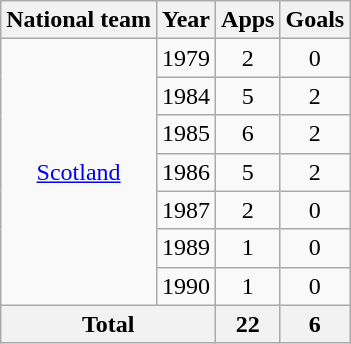<table class=wikitable style="text-align:center">
<tr>
<th>National team</th>
<th>Year</th>
<th>Apps</th>
<th>Goals</th>
</tr>
<tr>
<td rowspan="7"><a href='#'>Scotland</a></td>
<td>1979</td>
<td>2</td>
<td>0</td>
</tr>
<tr>
<td>1984</td>
<td>5</td>
<td>2</td>
</tr>
<tr>
<td>1985</td>
<td>6</td>
<td>2</td>
</tr>
<tr>
<td>1986</td>
<td>5</td>
<td>2</td>
</tr>
<tr>
<td>1987</td>
<td>2</td>
<td>0</td>
</tr>
<tr>
<td>1989</td>
<td>1</td>
<td>0</td>
</tr>
<tr>
<td>1990</td>
<td>1</td>
<td>0</td>
</tr>
<tr>
<th colspan="2">Total</th>
<th>22</th>
<th>6</th>
</tr>
</table>
